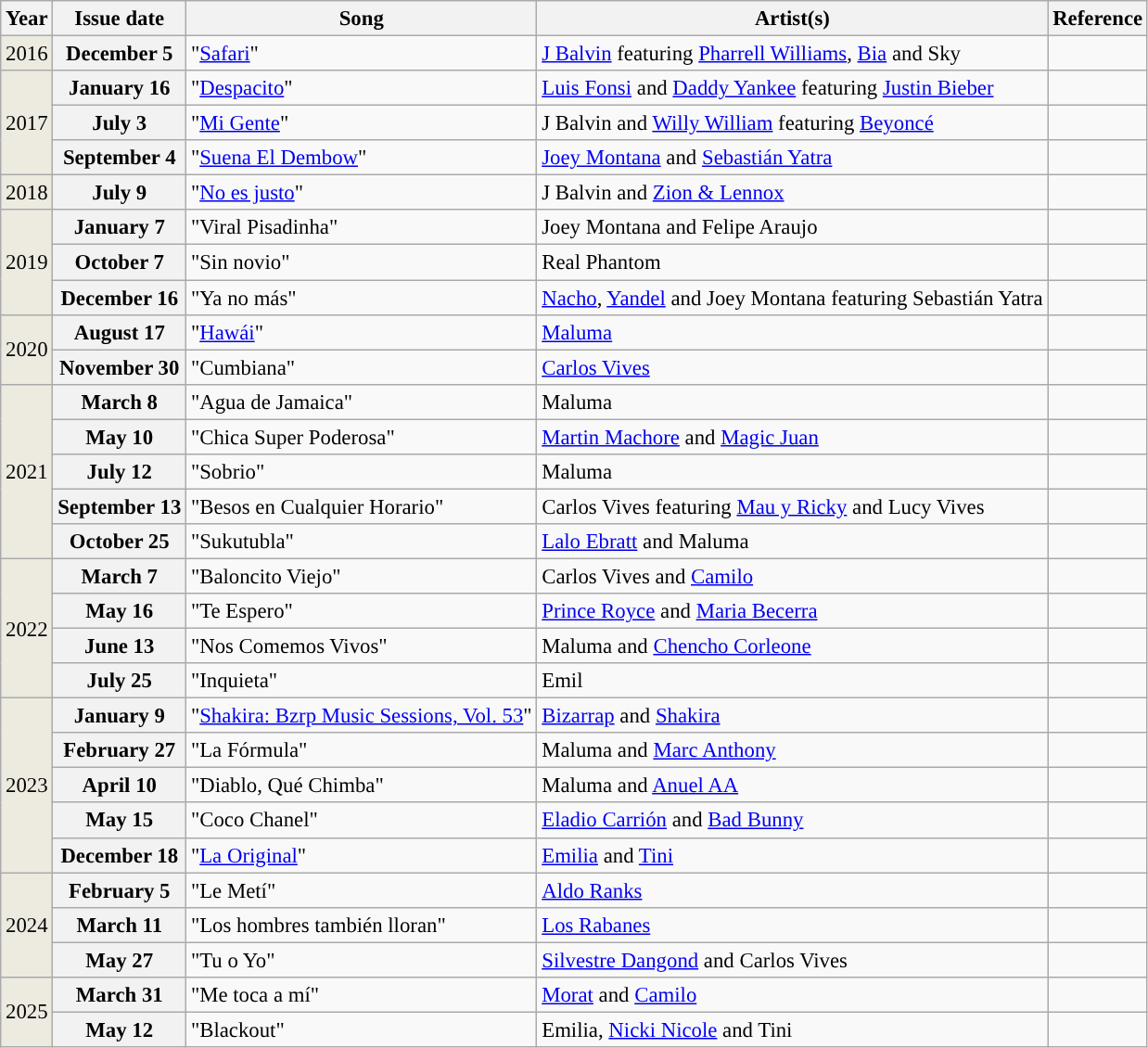<table class="wikitable plainrowheaders" style="font-size:95%;">
<tr>
<th>Year</th>
<th>Issue date</th>
<th>Song</th>
<th>Artist(s)</th>
<th>Reference</th>
</tr>
<tr>
<td bgcolor=#EDEAE0 align=center>2016</td>
<th scope="row">December 5</th>
<td>"<a href='#'>Safari</a>"</td>
<td><a href='#'>J Balvin</a> featuring <a href='#'>Pharrell Williams</a>, <a href='#'>Bia</a> and Sky</td>
<td align="center"></td>
</tr>
<tr>
<td bgcolor=#EDEAE0 align=center rowspan=3>2017</td>
<th scope="row">January 16</th>
<td>"<a href='#'>Despacito</a>"</td>
<td><a href='#'>Luis Fonsi</a> and <a href='#'>Daddy Yankee</a> featuring <a href='#'>Justin Bieber</a></td>
<td align="center"></td>
</tr>
<tr>
<th scope="row">July 3</th>
<td>"<a href='#'>Mi Gente</a>"</td>
<td>J Balvin and <a href='#'>Willy William</a> featuring <a href='#'>Beyoncé</a></td>
<td align="center"></td>
</tr>
<tr>
<th scope="row">September 4</th>
<td>"<a href='#'>Suena El Dembow</a>"</td>
<td><a href='#'>Joey Montana</a> and <a href='#'>Sebastián Yatra</a></td>
<td align="center"></td>
</tr>
<tr>
<td bgcolor=#EDEAE0 align=center>2018</td>
<th scope="row">July 9</th>
<td>"<a href='#'>No es justo</a>"</td>
<td>J Balvin and <a href='#'>Zion & Lennox</a></td>
<td align="center"></td>
</tr>
<tr>
<td bgcolor=#EDEAE0 align=center rowspan=3>2019</td>
<th scope="row">January 7</th>
<td>"Viral Pisadinha"</td>
<td>Joey Montana and Felipe Araujo</td>
<td align="center"></td>
</tr>
<tr>
<th scope="row">October 7</th>
<td>"Sin novio"</td>
<td>Real Phantom</td>
<td align="center"></td>
</tr>
<tr>
<th scope="row">December 16</th>
<td>"Ya no más"</td>
<td><a href='#'>Nacho</a>, <a href='#'>Yandel</a> and Joey Montana featuring Sebastián Yatra</td>
<td align="center"></td>
</tr>
<tr>
<td bgcolor=#EDEAE0 align=center rowspan=2>2020</td>
<th scope="row">August 17</th>
<td>"<a href='#'>Hawái</a>"</td>
<td><a href='#'>Maluma</a></td>
<td align="center"></td>
</tr>
<tr>
<th scope="row">November 30</th>
<td>"Cumbiana"</td>
<td><a href='#'>Carlos Vives</a></td>
<td align="center"></td>
</tr>
<tr>
<td bgcolor=#EDEAE0 align=center rowspan="5">2021</td>
<th scope="row">March 8</th>
<td>"Agua de Jamaica"</td>
<td>Maluma</td>
<td align="center"></td>
</tr>
<tr>
<th scope="row">May 10</th>
<td>"Chica Super Poderosa"</td>
<td><a href='#'>Martin Machore</a> and <a href='#'>Magic Juan</a></td>
<td align="center"></td>
</tr>
<tr>
<th scope="row">July 12</th>
<td>"Sobrio"</td>
<td>Maluma</td>
<td align="center"></td>
</tr>
<tr>
<th scope="row">September 13</th>
<td>"Besos en Cualquier Horario"</td>
<td>Carlos Vives featuring <a href='#'>Mau y Ricky</a> and Lucy Vives</td>
<td align="center"></td>
</tr>
<tr>
<th scope="row">October 25</th>
<td>"Sukutubla"</td>
<td><a href='#'>Lalo Ebratt</a> and Maluma</td>
<td align="center"></td>
</tr>
<tr>
<td bgcolor=#EDEAE0 align=center rowspan="4">2022</td>
<th scope="row">March 7</th>
<td>"Baloncito Viejo"</td>
<td>Carlos Vives and <a href='#'>Camilo</a></td>
<td align="center"></td>
</tr>
<tr>
<th scope="row">May 16</th>
<td>"Te Espero"</td>
<td><a href='#'>Prince Royce</a> and <a href='#'>Maria Becerra</a></td>
<td align="center"></td>
</tr>
<tr>
<th scope="row">June 13</th>
<td>"Nos Comemos Vivos"</td>
<td>Maluma and <a href='#'>Chencho Corleone</a></td>
<td align="center"></td>
</tr>
<tr>
<th scope="row">July 25</th>
<td>"Inquieta"</td>
<td>Emil</td>
<td align="center"></td>
</tr>
<tr>
<td bgcolor=#EDEAE0 align=center rowspan="5">2023</td>
<th scope="row">January 9</th>
<td>"<a href='#'>Shakira: Bzrp Music Sessions, Vol. 53</a>"</td>
<td><a href='#'>Bizarrap</a> and <a href='#'>Shakira</a></td>
<td align="center"></td>
</tr>
<tr>
<th scope="row">February 27</th>
<td>"La Fórmula"</td>
<td>Maluma and <a href='#'>Marc Anthony</a></td>
<td align="center"></td>
</tr>
<tr>
<th scope="row">April 10</th>
<td>"Diablo, Qué Chimba"</td>
<td>Maluma and <a href='#'>Anuel AA</a></td>
<td align="center"></td>
</tr>
<tr>
<th scope="row">May 15</th>
<td>"Coco Chanel"</td>
<td><a href='#'>Eladio Carrión</a> and <a href='#'>Bad Bunny</a></td>
<td align="center"></td>
</tr>
<tr>
<th scope="row">December 18</th>
<td>"<a href='#'>La Original</a>"</td>
<td><a href='#'>Emilia</a> and <a href='#'>Tini</a></td>
<td align="center"></td>
</tr>
<tr>
<td bgcolor=#EDEAE0 align=center rowspan="3">2024</td>
<th scope="row">February 5</th>
<td>"Le Metí"</td>
<td><a href='#'>Aldo Ranks</a></td>
<td align="center"></td>
</tr>
<tr>
<th scope="row">March 11</th>
<td>"Los hombres también lloran"</td>
<td><a href='#'>Los Rabanes</a></td>
<td align="center"></td>
</tr>
<tr>
<th scope="row">May 27</th>
<td>"Tu o Yo"</td>
<td><a href='#'>Silvestre Dangond</a> and Carlos Vives</td>
<td align="center"></td>
</tr>
<tr>
<td bgcolor=#EDEAE0 align=center rowspan="2">2025</td>
<th scope="row">March 31</th>
<td>"Me toca a mí"</td>
<td><a href='#'>Morat</a> and <a href='#'>Camilo</a></td>
<td align="center"></td>
</tr>
<tr>
<th scope="row">May 12</th>
<td>"Blackout"</td>
<td>Emilia, <a href='#'>Nicki Nicole</a> and Tini</td>
<td align="center"></td>
</tr>
</table>
